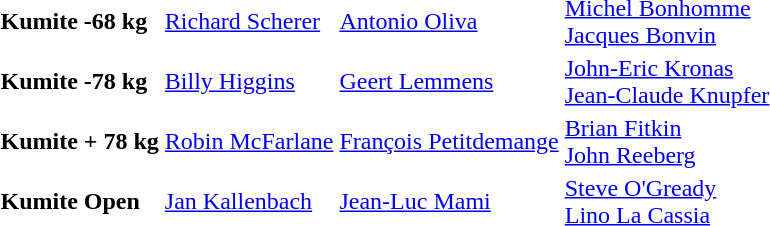<table>
<tr>
<td><strong>Kumite -68 kg</strong></td>
<td> <a href='#'>Richard Scherer</a></td>
<td> <a href='#'>Antonio Oliva</a></td>
<td> <a href='#'>Michel Bonhomme</a> <br>  <a href='#'>Jacques Bonvin</a></td>
</tr>
<tr>
<td><strong>Kumite -78 kg</strong></td>
<td> <a href='#'>Billy Higgins</a></td>
<td> <a href='#'>Geert Lemmens</a></td>
<td> <a href='#'>John-Eric Kronas</a> <br>  <a href='#'>Jean-Claude Knupfer</a></td>
</tr>
<tr>
<td><strong>Kumite + 78 kg</strong></td>
<td> <a href='#'>Robin McFarlane</a></td>
<td> <a href='#'>François Petitdemange</a></td>
<td> <a href='#'>Brian Fitkin</a> <br>  <a href='#'>John Reeberg</a></td>
</tr>
<tr>
<td><strong>Kumite Open</strong></td>
<td> <a href='#'>Jan Kallenbach</a></td>
<td> <a href='#'>Jean-Luc Mami</a></td>
<td> <a href='#'>Steve O'Gready</a> <br>  <a href='#'>Lino La Cassia</a></td>
</tr>
</table>
